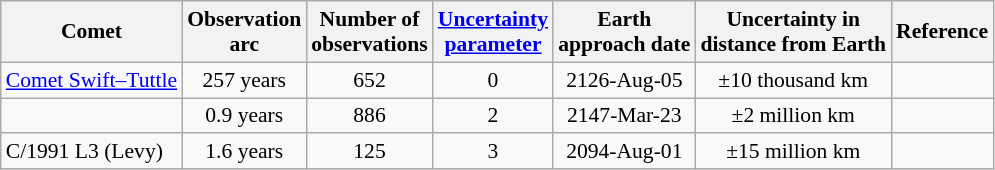<table class="wikitable floatright" style="text-align:center; font-size:0.9em;">
<tr>
<th>Comet</th>
<th>Observation<br>arc</th>
<th>Number of<br>observations</th>
<th><a href='#'>Uncertainty<br>parameter</a></th>
<th>Earth<br>approach date</th>
<th>Uncertainty in<br>distance from Earth</th>
<th>Reference</th>
</tr>
<tr>
<td align=left><a href='#'>Comet Swift–Tuttle</a></td>
<td>257 years</td>
<td>652</td>
<td>0</td>
<td>2126-Aug-05</td>
<td>±10 thousand km</td>
<td></td>
</tr>
<tr>
<td align=left></td>
<td>0.9 years</td>
<td>886</td>
<td>2</td>
<td>2147-Mar-23</td>
<td>±2 million km</td>
<td></td>
</tr>
<tr>
<td align=left>C/1991 L3 (Levy)</td>
<td>1.6 years</td>
<td>125</td>
<td>3</td>
<td>2094-Aug-01</td>
<td>±15 million km</td>
<td></td>
</tr>
</table>
